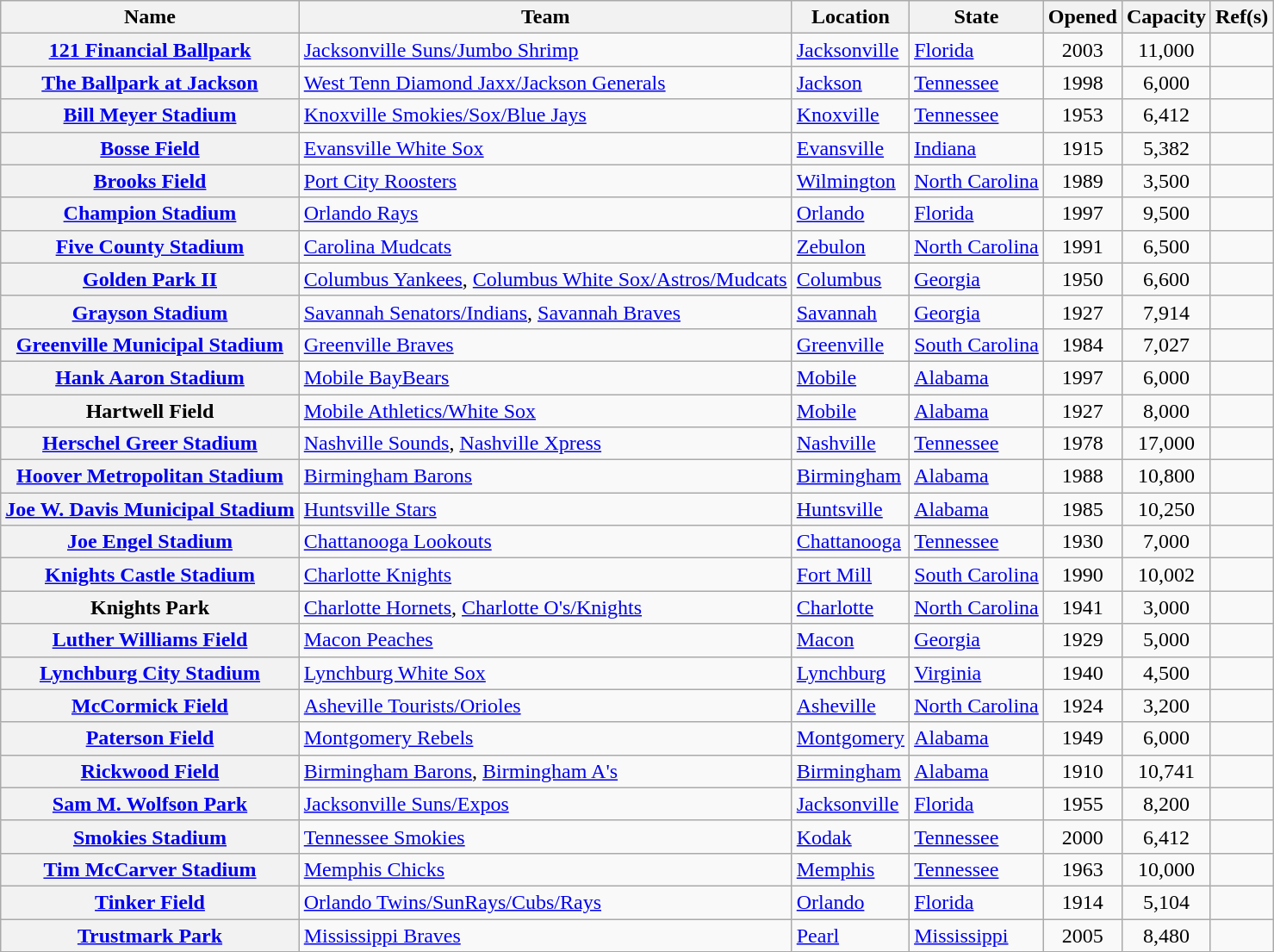<table class="wikitable sortable plainrowheaders">
<tr>
<th>Name</th>
<th>Team</th>
<th>Location</th>
<th>State</th>
<th>Opened</th>
<th>Capacity</th>
<th class="unsortable">Ref(s)</th>
</tr>
<tr>
<th scope="row"><a href='#'>121 Financial Ballpark</a></th>
<td><a href='#'>Jacksonville Suns/Jumbo Shrimp</a></td>
<td><a href='#'>Jacksonville</a></td>
<td><a href='#'>Florida</a></td>
<td align="center">2003</td>
<td align="center">11,000</td>
<td></td>
</tr>
<tr>
<th scope="row"><a href='#'>The Ballpark at Jackson</a></th>
<td><a href='#'>West Tenn Diamond Jaxx/Jackson Generals</a></td>
<td><a href='#'>Jackson</a></td>
<td><a href='#'>Tennessee</a></td>
<td align="center">1998</td>
<td align="center">6,000</td>
<td></td>
</tr>
<tr>
<th scope="row"><a href='#'>Bill Meyer Stadium</a></th>
<td><a href='#'>Knoxville Smokies/Sox/Blue Jays</a></td>
<td><a href='#'>Knoxville</a></td>
<td><a href='#'>Tennessee</a></td>
<td align="center">1953</td>
<td align="center">6,412</td>
<td></td>
</tr>
<tr>
<th scope="row"><a href='#'>Bosse Field</a></th>
<td><a href='#'>Evansville White Sox</a></td>
<td><a href='#'>Evansville</a></td>
<td><a href='#'>Indiana</a></td>
<td align="center">1915</td>
<td align="center">5,382</td>
<td></td>
</tr>
<tr>
<th scope="row"><a href='#'>Brooks Field</a></th>
<td><a href='#'>Port City Roosters</a></td>
<td><a href='#'>Wilmington</a></td>
<td><a href='#'>North Carolina</a></td>
<td align="center">1989</td>
<td align="center">3,500</td>
<td></td>
</tr>
<tr>
<th scope="row"><a href='#'>Champion Stadium</a></th>
<td><a href='#'>Orlando Rays</a></td>
<td><a href='#'>Orlando</a></td>
<td><a href='#'>Florida</a></td>
<td align="center">1997</td>
<td align="center">9,500</td>
<td></td>
</tr>
<tr>
<th scope="row"><a href='#'>Five County Stadium</a></th>
<td><a href='#'>Carolina Mudcats</a></td>
<td><a href='#'>Zebulon</a></td>
<td><a href='#'>North Carolina</a></td>
<td align="center">1991</td>
<td align="center">6,500</td>
<td></td>
</tr>
<tr>
<th scope="row"><a href='#'>Golden Park II</a></th>
<td><a href='#'>Columbus Yankees</a>, <a href='#'>Columbus White Sox/Astros/Mudcats</a></td>
<td><a href='#'>Columbus</a></td>
<td><a href='#'>Georgia</a></td>
<td align="center">1950</td>
<td align="center">6,600</td>
<td></td>
</tr>
<tr>
<th scope="row"><a href='#'>Grayson Stadium</a></th>
<td><a href='#'>Savannah Senators/Indians</a>, <a href='#'>Savannah Braves</a></td>
<td><a href='#'>Savannah</a></td>
<td><a href='#'>Georgia</a></td>
<td align="center">1927</td>
<td align="center">7,914</td>
<td></td>
</tr>
<tr>
<th scope="row"><a href='#'>Greenville Municipal Stadium</a></th>
<td><a href='#'>Greenville Braves</a></td>
<td><a href='#'>Greenville</a></td>
<td><a href='#'>South Carolina</a></td>
<td align="center">1984</td>
<td align="center">7,027</td>
<td></td>
</tr>
<tr>
<th scope="row"><a href='#'>Hank Aaron Stadium</a></th>
<td><a href='#'>Mobile BayBears</a></td>
<td><a href='#'>Mobile</a></td>
<td><a href='#'>Alabama</a></td>
<td align="center">1997</td>
<td align="center">6,000</td>
<td></td>
</tr>
<tr>
<th scope="row">Hartwell Field</th>
<td><a href='#'>Mobile Athletics/White Sox</a></td>
<td><a href='#'>Mobile</a></td>
<td><a href='#'>Alabama</a></td>
<td align="center">1927</td>
<td align="center">8,000</td>
<td></td>
</tr>
<tr>
<th scope="row"><a href='#'>Herschel Greer Stadium</a></th>
<td><a href='#'>Nashville Sounds</a>, <a href='#'>Nashville Xpress</a></td>
<td><a href='#'>Nashville</a></td>
<td><a href='#'>Tennessee</a></td>
<td align="center">1978</td>
<td align="center">17,000</td>
<td></td>
</tr>
<tr>
<th scope="row"><a href='#'>Hoover Metropolitan Stadium</a></th>
<td><a href='#'>Birmingham Barons</a></td>
<td><a href='#'>Birmingham</a></td>
<td><a href='#'>Alabama</a></td>
<td align="center">1988</td>
<td align="center">10,800</td>
<td></td>
</tr>
<tr>
<th scope="row"><a href='#'>Joe W. Davis Municipal Stadium</a></th>
<td><a href='#'>Huntsville Stars</a></td>
<td><a href='#'>Huntsville</a></td>
<td><a href='#'>Alabama</a></td>
<td align="center">1985</td>
<td align="center">10,250</td>
<td></td>
</tr>
<tr>
<th scope="row"><a href='#'>Joe Engel Stadium</a></th>
<td><a href='#'>Chattanooga Lookouts</a></td>
<td><a href='#'>Chattanooga</a></td>
<td><a href='#'>Tennessee</a></td>
<td align="center">1930</td>
<td align="center">7,000</td>
<td></td>
</tr>
<tr>
<th scope="row"><a href='#'>Knights Castle Stadium</a></th>
<td><a href='#'>Charlotte Knights</a></td>
<td><a href='#'>Fort Mill</a></td>
<td><a href='#'>South Carolina</a></td>
<td align="center">1990</td>
<td align="center">10,002</td>
<td></td>
</tr>
<tr>
<th scope="row">Knights Park</th>
<td><a href='#'>Charlotte Hornets</a>, <a href='#'>Charlotte O's/Knights</a></td>
<td><a href='#'>Charlotte</a></td>
<td><a href='#'>North Carolina</a></td>
<td align="center">1941</td>
<td align="center">3,000</td>
<td></td>
</tr>
<tr>
<th scope="row"><a href='#'>Luther Williams Field</a></th>
<td><a href='#'>Macon Peaches</a></td>
<td><a href='#'>Macon</a></td>
<td><a href='#'>Georgia</a></td>
<td align="center">1929</td>
<td align="center">5,000</td>
<td></td>
</tr>
<tr>
<th scope="row"><a href='#'>Lynchburg City Stadium</a></th>
<td><a href='#'>Lynchburg White Sox</a></td>
<td><a href='#'>Lynchburg</a></td>
<td><a href='#'>Virginia</a></td>
<td align="center">1940</td>
<td align="center">4,500</td>
<td></td>
</tr>
<tr>
<th scope="row"><a href='#'>McCormick Field</a></th>
<td><a href='#'>Asheville Tourists/Orioles</a></td>
<td><a href='#'>Asheville</a></td>
<td><a href='#'>North Carolina</a></td>
<td align="center">1924</td>
<td align="center">3,200</td>
<td></td>
</tr>
<tr>
<th scope="row"><a href='#'>Paterson Field</a></th>
<td><a href='#'>Montgomery Rebels</a></td>
<td><a href='#'>Montgomery</a></td>
<td><a href='#'>Alabama</a></td>
<td align="center">1949</td>
<td align="center">6,000</td>
<td></td>
</tr>
<tr>
<th scope="row"><a href='#'>Rickwood Field</a></th>
<td><a href='#'>Birmingham Barons</a>, <a href='#'>Birmingham A's</a></td>
<td><a href='#'>Birmingham</a></td>
<td><a href='#'>Alabama</a></td>
<td align="center">1910</td>
<td align="center">10,741</td>
<td></td>
</tr>
<tr>
<th scope="row"><a href='#'>Sam M. Wolfson Park</a></th>
<td><a href='#'>Jacksonville Suns/Expos</a></td>
<td><a href='#'>Jacksonville</a></td>
<td><a href='#'>Florida</a></td>
<td align="center">1955</td>
<td align="center">8,200</td>
<td></td>
</tr>
<tr>
<th scope="row"><a href='#'>Smokies Stadium</a></th>
<td><a href='#'>Tennessee Smokies</a></td>
<td><a href='#'>Kodak</a></td>
<td><a href='#'>Tennessee</a></td>
<td align="center">2000</td>
<td align="center">6,412</td>
<td></td>
</tr>
<tr>
<th scope="row"><a href='#'>Tim McCarver Stadium</a></th>
<td><a href='#'>Memphis Chicks</a></td>
<td><a href='#'>Memphis</a></td>
<td><a href='#'>Tennessee</a></td>
<td align="center">1963</td>
<td align="center">10,000</td>
<td></td>
</tr>
<tr>
<th scope="row"><a href='#'>Tinker Field</a></th>
<td><a href='#'>Orlando Twins/SunRays/Cubs/Rays</a></td>
<td><a href='#'>Orlando</a></td>
<td><a href='#'>Florida</a></td>
<td align="center">1914</td>
<td align="center">5,104</td>
<td></td>
</tr>
<tr>
<th scope="row"><a href='#'>Trustmark Park</a></th>
<td><a href='#'>Mississippi Braves</a></td>
<td><a href='#'>Pearl</a></td>
<td><a href='#'>Mississippi</a></td>
<td align="center">2005</td>
<td align="center">8,480</td>
<td></td>
</tr>
</table>
